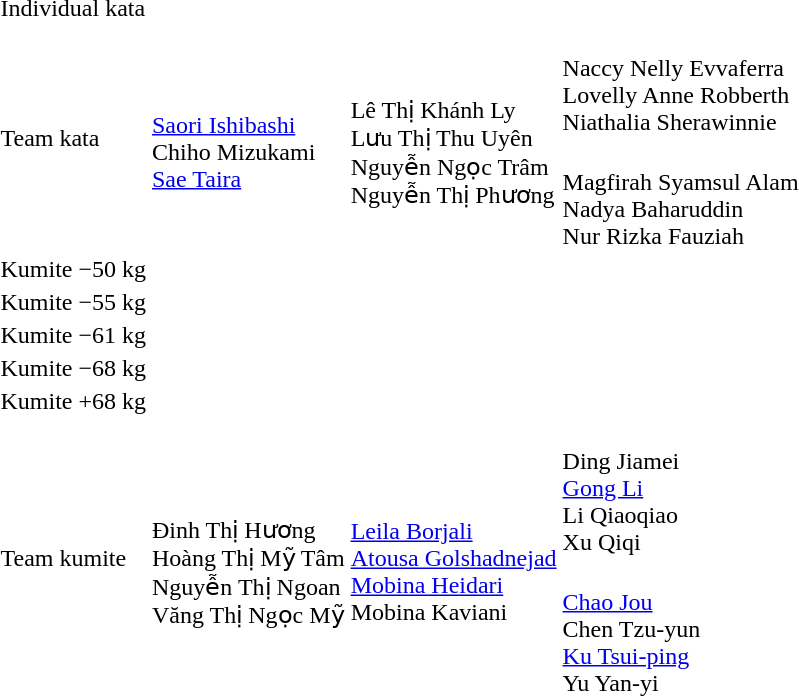<table>
<tr>
<td rowspan=2>Individual kata</td>
<td rowspan=2></td>
<td rowspan=2></td>
<td></td>
</tr>
<tr>
<td></td>
</tr>
<tr>
<td rowspan=2>Team kata</td>
<td rowspan=2><br><a href='#'>Saori Ishibashi</a><br>Chiho Mizukami<br><a href='#'>Sae Taira</a></td>
<td rowspan=2><br>Lê Thị Khánh Ly<br>Lưu Thị Thu Uyên<br>Nguyễn Ngọc Trâm<br>Nguyễn Thị Phương</td>
<td><br>Naccy Nelly Evvaferra<br>Lovelly Anne Robberth<br>Niathalia Sherawinnie</td>
</tr>
<tr>
<td><br>Magfirah Syamsul Alam<br>Nadya Baharuddin<br>Nur Rizka Fauziah</td>
</tr>
<tr>
<td rowspan=2>Kumite −50 kg</td>
<td rowspan=2></td>
<td rowspan=2></td>
<td></td>
</tr>
<tr>
<td></td>
</tr>
<tr>
<td rowspan=2>Kumite −55 kg</td>
<td rowspan=2></td>
<td rowspan=2></td>
<td></td>
</tr>
<tr>
<td></td>
</tr>
<tr>
<td rowspan=2>Kumite −61 kg</td>
<td rowspan=2></td>
<td rowspan=2></td>
<td></td>
</tr>
<tr>
<td></td>
</tr>
<tr>
<td rowspan=2>Kumite −68 kg</td>
<td rowspan=2></td>
<td rowspan=2></td>
<td></td>
</tr>
<tr>
<td></td>
</tr>
<tr>
<td rowspan=2>Kumite +68 kg</td>
<td rowspan=2></td>
<td rowspan=2></td>
<td></td>
</tr>
<tr>
<td></td>
</tr>
<tr>
<td rowspan=2>Team kumite</td>
<td rowspan=2><br>Đinh Thị Hương<br>Hoàng Thị Mỹ Tâm<br>Nguyễn Thị Ngoan<br>Văng Thị Ngọc Mỹ</td>
<td rowspan=2><br><a href='#'>Leila Borjali</a><br><a href='#'>Atousa Golshadnejad</a><br><a href='#'>Mobina Heidari</a><br>Mobina Kaviani</td>
<td><br>Ding Jiamei<br><a href='#'>Gong Li</a><br>Li Qiaoqiao<br>Xu Qiqi</td>
</tr>
<tr>
<td><br><a href='#'>Chao Jou</a><br>Chen Tzu-yun<br><a href='#'>Ku Tsui-ping</a><br>Yu Yan-yi</td>
</tr>
</table>
